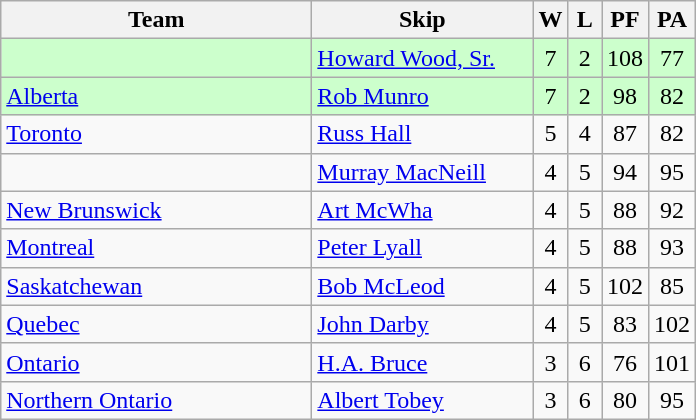<table class=wikitable style="text-align:center;">
<tr>
<th bgcolor="#efefef" width="200">Team</th>
<th bgcolor="#efefef" width="140">Skip</th>
<th bgcolor="#efefef" width="15">W</th>
<th bgcolor="#efefef" width="15">L</th>
<th bgcolor="#efefef" width="15">PF</th>
<th bgcolor="#efefef" width="15">PA</th>
</tr>
<tr bgcolor=#ccffcc>
<td style="text-align:left;"></td>
<td style="text-align:left;"><a href='#'>Howard Wood, Sr.</a></td>
<td>7</td>
<td>2</td>
<td>108</td>
<td>77</td>
</tr>
<tr bgcolor=#ccffcc>
<td style="text-align:left;"><a href='#'>Alberta</a></td>
<td style="text-align:left;"><a href='#'>Rob Munro</a></td>
<td>7</td>
<td>2</td>
<td>98</td>
<td>82</td>
</tr>
<tr>
<td style="text-align:left;"><a href='#'>Toronto</a></td>
<td style="text-align:left;"><a href='#'>Russ Hall</a></td>
<td>5</td>
<td>4</td>
<td>87</td>
<td>82</td>
</tr>
<tr>
<td style="text-align:left;"></td>
<td style="text-align:left;"><a href='#'>Murray MacNeill</a></td>
<td>4</td>
<td>5</td>
<td>94</td>
<td>95</td>
</tr>
<tr>
<td style="text-align:left;"><a href='#'>New Brunswick</a></td>
<td style="text-align:left;"><a href='#'>Art McWha</a></td>
<td>4</td>
<td>5</td>
<td>88</td>
<td>92</td>
</tr>
<tr>
<td style="text-align:left;"><a href='#'>Montreal</a></td>
<td style="text-align:left;"><a href='#'>Peter Lyall</a></td>
<td>4</td>
<td>5</td>
<td>88</td>
<td>93</td>
</tr>
<tr>
<td style="text-align:left;"><a href='#'>Saskatchewan</a></td>
<td style="text-align:left;"><a href='#'>Bob McLeod</a></td>
<td>4</td>
<td>5</td>
<td>102</td>
<td>85</td>
</tr>
<tr>
<td style="text-align:left;"><a href='#'>Quebec</a></td>
<td style="text-align:left;"><a href='#'>John Darby</a></td>
<td>4</td>
<td>5</td>
<td>83</td>
<td>102</td>
</tr>
<tr>
<td style="text-align:left;"><a href='#'>Ontario</a></td>
<td style="text-align:left;"><a href='#'>H.A. Bruce</a></td>
<td>3</td>
<td>6</td>
<td>76</td>
<td>101</td>
</tr>
<tr>
<td style="text-align:left;"><a href='#'>Northern Ontario</a></td>
<td style="text-align:left;"><a href='#'>Albert Tobey</a></td>
<td>3</td>
<td>6</td>
<td>80</td>
<td>95</td>
</tr>
</table>
